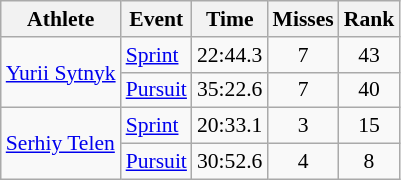<table class="wikitable" style="font-size:90%">
<tr>
<th>Athlete</th>
<th>Event</th>
<th>Time</th>
<th>Misses</th>
<th>Rank</th>
</tr>
<tr align=center>
<td align=left rowspan=2><a href='#'>Yurii Sytnyk</a></td>
<td align=left><a href='#'>Sprint</a></td>
<td>22:44.3</td>
<td>7</td>
<td>43</td>
</tr>
<tr align=center>
<td align=left><a href='#'>Pursuit</a></td>
<td>35:22.6</td>
<td>7</td>
<td>40</td>
</tr>
<tr align=center>
<td align=left rowspan=2><a href='#'>Serhiy Telen</a></td>
<td align=left><a href='#'>Sprint</a></td>
<td>20:33.1</td>
<td>3</td>
<td>15</td>
</tr>
<tr align=center>
<td align=left><a href='#'>Pursuit</a></td>
<td>30:52.6</td>
<td>4</td>
<td>8</td>
</tr>
</table>
